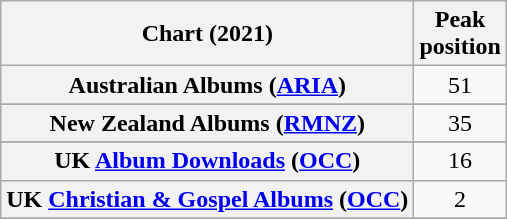<table class="wikitable sortable plainrowheaders" style="text-align:center">
<tr>
<th scope="col">Chart (2021)</th>
<th scope="col">Peak<br>position</th>
</tr>
<tr>
<th scope="row">Australian Albums (<a href='#'>ARIA</a>)</th>
<td>51</td>
</tr>
<tr>
</tr>
<tr>
<th scope="row">New Zealand Albums (<a href='#'>RMNZ</a>)</th>
<td>35</td>
</tr>
<tr>
</tr>
<tr>
<th scope="row">UK <a href='#'>Album Downloads</a> (<a href='#'>OCC</a>)</th>
<td>16</td>
</tr>
<tr>
<th scope="row">UK <a href='#'>Christian & Gospel Albums</a> (<a href='#'>OCC</a>)</th>
<td>2</td>
</tr>
<tr>
</tr>
<tr>
</tr>
<tr>
</tr>
</table>
